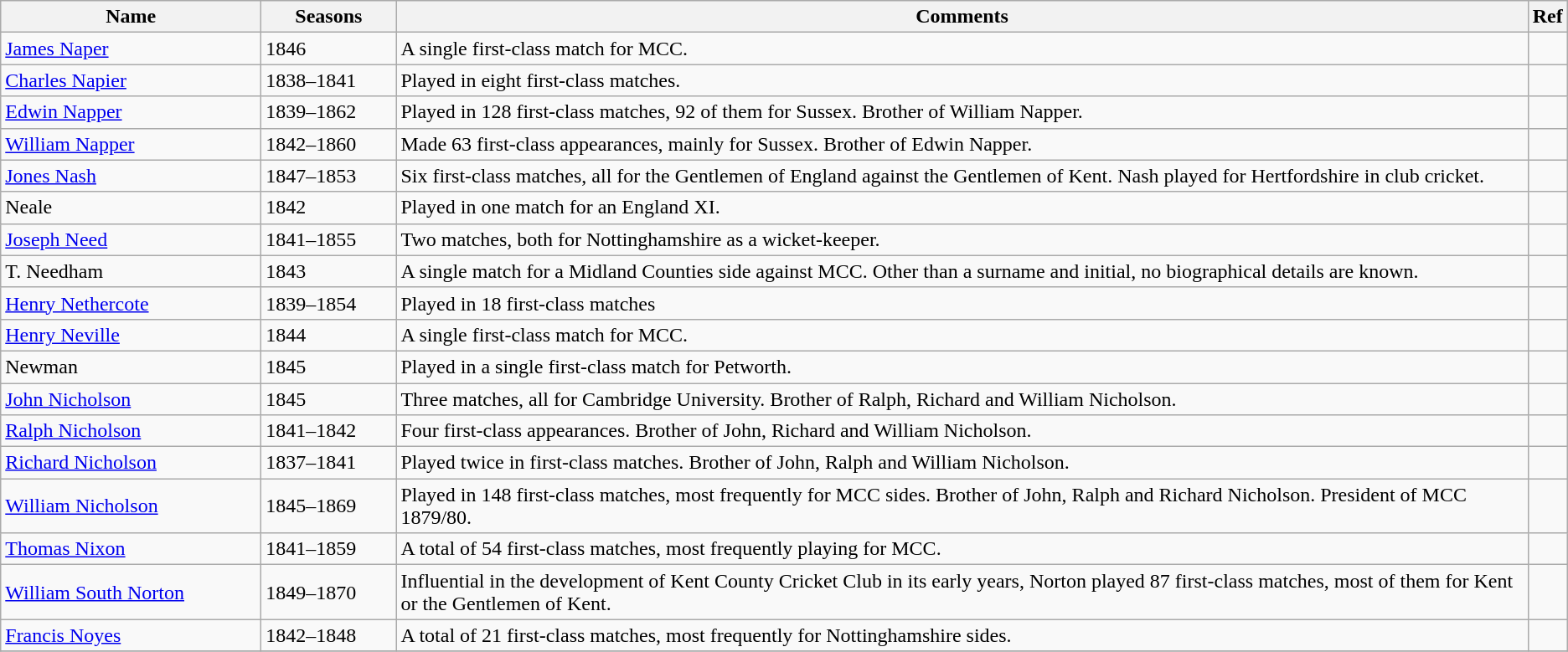<table class="wikitable">
<tr>
<th style="width:200px">Name</th>
<th style="width: 100px">Seasons</th>
<th>Comments</th>
<th>Ref</th>
</tr>
<tr>
<td><a href='#'>James Naper</a></td>
<td>1846</td>
<td>A single first-class match for MCC.</td>
<td></td>
</tr>
<tr>
<td><a href='#'>Charles Napier</a></td>
<td>1838–1841</td>
<td>Played in eight first-class matches.</td>
<td></td>
</tr>
<tr>
<td><a href='#'>Edwin Napper</a></td>
<td>1839–1862</td>
<td>Played in 128 first-class matches, 92 of them for Sussex. Brother of William Napper.</td>
<td></td>
</tr>
<tr>
<td><a href='#'>William Napper</a></td>
<td>1842–1860</td>
<td>Made 63 first-class appearances, mainly for Sussex. Brother of Edwin Napper.</td>
<td></td>
</tr>
<tr>
<td><a href='#'>Jones Nash</a></td>
<td>1847–1853</td>
<td>Six first-class matches, all for the Gentlemen of England against the Gentlemen of Kent. Nash played for Hertfordshire in club cricket.</td>
<td></td>
</tr>
<tr>
<td>Neale</td>
<td>1842</td>
<td>Played in one match for an England XI.</td>
<td></td>
</tr>
<tr>
<td><a href='#'>Joseph Need</a></td>
<td>1841–1855</td>
<td>Two matches, both for Nottinghamshire as a wicket-keeper.</td>
<td></td>
</tr>
<tr>
<td>T. Needham</td>
<td>1843</td>
<td>A single match for a Midland Counties side against MCC. Other than a surname and initial, no biographical details are known.</td>
<td></td>
</tr>
<tr>
<td><a href='#'>Henry Nethercote</a></td>
<td>1839–1854</td>
<td>Played in 18 first-class matches</td>
<td></td>
</tr>
<tr>
<td><a href='#'>Henry Neville</a></td>
<td>1844</td>
<td>A single first-class match for MCC.</td>
<td></td>
</tr>
<tr>
<td>Newman</td>
<td>1845</td>
<td>Played in a single first-class match for Petworth.</td>
<td></td>
</tr>
<tr>
<td><a href='#'>John Nicholson</a></td>
<td>1845</td>
<td>Three matches, all for Cambridge University. Brother of Ralph, Richard and William Nicholson.</td>
<td></td>
</tr>
<tr>
<td><a href='#'>Ralph Nicholson</a></td>
<td>1841–1842</td>
<td>Four first-class appearances. Brother of John, Richard and William Nicholson.</td>
<td></td>
</tr>
<tr>
<td><a href='#'>Richard Nicholson</a></td>
<td>1837–1841</td>
<td>Played twice in first-class matches. Brother of John, Ralph and William Nicholson.</td>
<td></td>
</tr>
<tr>
<td><a href='#'>William Nicholson</a></td>
<td>1845–1869</td>
<td>Played in 148 first-class matches, most frequently for MCC sides. Brother of John, Ralph and Richard Nicholson. President of MCC 1879/80.</td>
<td></td>
</tr>
<tr>
<td><a href='#'>Thomas Nixon</a></td>
<td>1841–1859</td>
<td>A total of 54 first-class matches, most frequently playing for MCC.</td>
<td></td>
</tr>
<tr>
<td><a href='#'>William South Norton</a></td>
<td>1849–1870</td>
<td>Influential in the development of Kent County Cricket Club in its early years, Norton played 87 first-class matches, most of them for Kent or the Gentlemen of Kent.</td>
<td></td>
</tr>
<tr>
<td><a href='#'>Francis Noyes</a></td>
<td>1842–1848</td>
<td>A total of 21 first-class matches, most frequently for Nottinghamshire sides.</td>
<td></td>
</tr>
<tr>
</tr>
</table>
